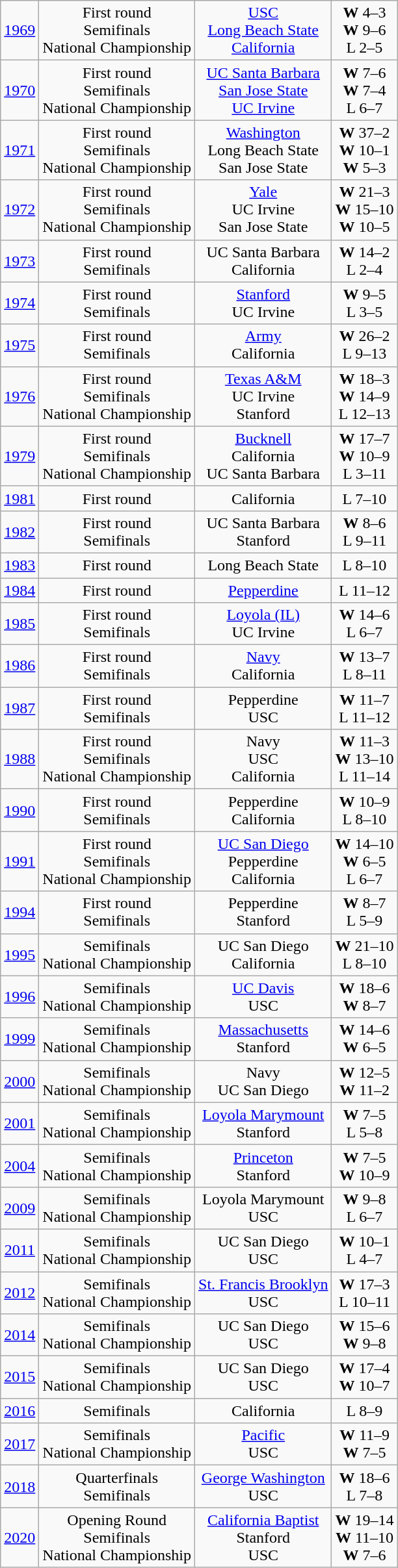<table class="wikitable">
<tr align="center">
<td><a href='#'>1969</a></td>
<td>First round<br>Semifinals<br>National Championship</td>
<td><a href='#'>USC</a><br><a href='#'>Long Beach State</a><br><a href='#'>California</a></td>
<td><strong>W</strong> 4–3<br><strong>W</strong> 9–6<br>L 2–5</td>
</tr>
<tr align="center">
<td><a href='#'>1970</a></td>
<td>First round<br>Semifinals<br>National Championship</td>
<td><a href='#'>UC Santa Barbara</a><br><a href='#'>San Jose State</a><br><a href='#'>UC Irvine</a></td>
<td><strong>W</strong> 7–6<br><strong>W</strong> 7–4<br>L 6–7</td>
</tr>
<tr align="center">
<td><a href='#'>1971</a></td>
<td>First round<br>Semifinals<br>National Championship</td>
<td><a href='#'>Washington</a><br>Long Beach State<br>San Jose State</td>
<td><strong>W</strong> 37–2<br><strong>W</strong> 10–1<br><strong>W</strong> 5–3</td>
</tr>
<tr align="center">
<td><a href='#'>1972</a></td>
<td>First round<br>Semifinals<br>National Championship</td>
<td><a href='#'>Yale</a><br>UC Irvine<br>San Jose State</td>
<td><strong>W</strong> 21–3<br><strong>W</strong> 15–10<br><strong>W</strong> 10–5</td>
</tr>
<tr align="center">
<td><a href='#'>1973</a></td>
<td>First round<br>Semifinals</td>
<td>UC Santa Barbara<br>California</td>
<td><strong>W</strong> 14–2<br>L 2–4</td>
</tr>
<tr align="center">
<td><a href='#'>1974</a></td>
<td>First round<br>Semifinals</td>
<td><a href='#'>Stanford</a><br>UC Irvine</td>
<td><strong>W</strong> 9–5<br>L 3–5</td>
</tr>
<tr align="center">
<td><a href='#'>1975</a></td>
<td>First round<br>Semifinals</td>
<td><a href='#'>Army</a><br>California</td>
<td><strong>W</strong> 26–2<br>L 9–13</td>
</tr>
<tr align="center">
<td><a href='#'>1976</a></td>
<td>First round<br>Semifinals<br>National Championship</td>
<td><a href='#'>Texas A&M</a><br>UC Irvine<br>Stanford</td>
<td><strong>W</strong> 18–3<br><strong>W</strong> 14–9<br>L 12–13</td>
</tr>
<tr align="center">
<td><a href='#'>1979</a></td>
<td>First round<br>Semifinals<br>National Championship</td>
<td><a href='#'>Bucknell</a><br>California<br>UC Santa Barbara</td>
<td><strong>W</strong> 17–7<br><strong>W</strong> 10–9<br>L 3–11</td>
</tr>
<tr align="center">
<td><a href='#'>1981</a></td>
<td>First round</td>
<td>California</td>
<td>L 7–10</td>
</tr>
<tr align="center">
<td><a href='#'>1982</a></td>
<td>First round<br>Semifinals</td>
<td>UC Santa Barbara<br>Stanford</td>
<td><strong>W</strong> 8–6<br>L 9–11</td>
</tr>
<tr align="center">
<td><a href='#'>1983</a></td>
<td>First round</td>
<td>Long Beach State</td>
<td>L 8–10</td>
</tr>
<tr align="center">
<td><a href='#'>1984</a></td>
<td>First round</td>
<td><a href='#'>Pepperdine</a></td>
<td>L 11–12</td>
</tr>
<tr align="center">
<td><a href='#'>1985</a></td>
<td>First round<br>Semifinals</td>
<td><a href='#'>Loyola (IL)</a><br>UC Irvine</td>
<td><strong>W</strong> 14–6<br>L 6–7</td>
</tr>
<tr align="center">
<td><a href='#'>1986</a></td>
<td>First round<br>Semifinals</td>
<td><a href='#'>Navy</a><br>California</td>
<td><strong>W</strong> 13–7<br>L 8–11</td>
</tr>
<tr align="center">
<td><a href='#'>1987</a></td>
<td>First round<br>Semifinals</td>
<td>Pepperdine<br>USC</td>
<td><strong>W</strong> 11–7<br>L 11–12</td>
</tr>
<tr align="center">
<td><a href='#'>1988</a></td>
<td>First round<br>Semifinals<br>National Championship</td>
<td>Navy<br>USC<br>California</td>
<td><strong>W</strong> 11–3<br><strong>W</strong> 13–10<br>L 11–14</td>
</tr>
<tr align="center">
<td><a href='#'>1990</a></td>
<td>First round<br>Semifinals</td>
<td>Pepperdine<br>California</td>
<td><strong>W</strong> 10–9<br>L 8–10</td>
</tr>
<tr align="center">
<td><a href='#'>1991</a></td>
<td>First round<br>Semifinals<br>National Championship</td>
<td><a href='#'>UC San Diego</a><br>Pepperdine<br>California</td>
<td><strong>W</strong> 14–10<br><strong>W</strong> 6–5<br>L 6–7</td>
</tr>
<tr align="center">
<td><a href='#'>1994</a></td>
<td>First round<br>Semifinals</td>
<td>Pepperdine<br>Stanford</td>
<td><strong>W</strong> 8–7<br>L 5–9</td>
</tr>
<tr align="center">
<td><a href='#'>1995</a></td>
<td>Semifinals<br>National Championship</td>
<td>UC San Diego<br>California</td>
<td><strong>W</strong> 21–10<br>L 8–10</td>
</tr>
<tr align="center">
<td><a href='#'>1996</a></td>
<td>Semifinals<br>National Championship</td>
<td><a href='#'>UC Davis</a><br>USC</td>
<td><strong>W</strong> 18–6<br><strong>W</strong> 8–7</td>
</tr>
<tr align="center">
<td><a href='#'>1999</a></td>
<td>Semifinals<br>National Championship</td>
<td><a href='#'>Massachusetts</a><br>Stanford</td>
<td><strong>W</strong> 14–6<br><strong>W</strong> 6–5</td>
</tr>
<tr align="center">
<td><a href='#'>2000</a></td>
<td>Semifinals<br>National Championship</td>
<td>Navy<br>UC San Diego</td>
<td><strong>W</strong> 12–5<br><strong>W</strong> 11–2</td>
</tr>
<tr align="center">
<td><a href='#'>2001</a></td>
<td>Semifinals<br>National Championship</td>
<td><a href='#'>Loyola Marymount</a><br>Stanford</td>
<td><strong>W</strong> 7–5<br>L 5–8</td>
</tr>
<tr align="center">
<td><a href='#'>2004</a></td>
<td>Semifinals<br>National Championship</td>
<td><a href='#'>Princeton</a><br>Stanford</td>
<td><strong>W</strong> 7–5<br><strong>W</strong> 10–9</td>
</tr>
<tr align="center">
<td><a href='#'>2009</a></td>
<td>Semifinals<br>National Championship</td>
<td>Loyola Marymount<br>USC</td>
<td><strong>W</strong> 9–8<br>L 6–7</td>
</tr>
<tr align="center">
<td><a href='#'>2011</a></td>
<td>Semifinals<br>National Championship</td>
<td>UC San Diego<br>USC</td>
<td><strong>W</strong> 10–1<br>L 4–7</td>
</tr>
<tr align="center">
<td><a href='#'>2012</a></td>
<td>Semifinals<br>National Championship</td>
<td><a href='#'>St. Francis Brooklyn</a><br>USC</td>
<td><strong>W</strong> 17–3<br>L 10–11</td>
</tr>
<tr align="center">
<td><a href='#'>2014</a></td>
<td>Semifinals<br>National Championship</td>
<td>UC San Diego<br>USC</td>
<td><strong>W</strong> 15–6<br><strong>W</strong> 9–8</td>
</tr>
<tr align="center">
<td><a href='#'>2015</a></td>
<td>Semifinals<br>National Championship</td>
<td>UC San Diego<br>USC</td>
<td><strong>W</strong> 17–4<br><strong>W</strong> 10–7</td>
</tr>
<tr align="center">
<td><a href='#'>2016</a></td>
<td>Semifinals</td>
<td>California</td>
<td>L 8–9</td>
</tr>
<tr align="center">
<td><a href='#'>2017</a></td>
<td>Semifinals<br>National Championship</td>
<td><a href='#'>Pacific</a><br>USC</td>
<td><strong>W</strong> 11–9<br><strong>W</strong> 7–5</td>
</tr>
<tr align="center">
<td><a href='#'>2018</a></td>
<td>Quarterfinals<br>Semifinals</td>
<td><a href='#'>George Washington</a><br>USC</td>
<td><strong>W</strong> 18–6<br>L 7–8</td>
</tr>
<tr align="center">
<td><a href='#'>2020</a></td>
<td>Opening Round<br>Semifinals<br>National Championship</td>
<td><a href='#'>California Baptist</a><br>Stanford<br>USC</td>
<td><strong>W</strong> 19–14<br><strong>W</strong> 11–10<br><strong>W</strong> 7–6</td>
</tr>
</table>
